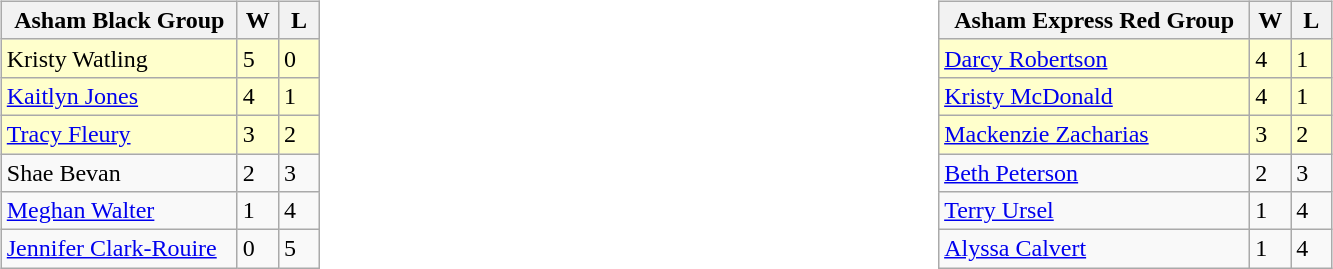<table table>
<tr>
<td valign=top width=10%><br><table class=wikitable>
<tr>
<th width=150>Asham Black Group</th>
<th width=20>W</th>
<th width=20>L</th>
</tr>
<tr bgcolor=#ffffcc>
<td>Kristy Watling</td>
<td>5</td>
<td>0</td>
</tr>
<tr bgcolor=#ffffcc>
<td><a href='#'>Kaitlyn Jones</a></td>
<td>4</td>
<td>1</td>
</tr>
<tr bgcolor=#ffffcc>
<td><a href='#'>Tracy Fleury</a></td>
<td>3</td>
<td>2</td>
</tr>
<tr>
<td>Shae Bevan</td>
<td>2</td>
<td>3</td>
</tr>
<tr>
<td><a href='#'>Meghan Walter</a></td>
<td>1</td>
<td>4</td>
</tr>
<tr>
<td><a href='#'>Jennifer Clark-Rouire</a></td>
<td>0</td>
<td>5</td>
</tr>
</table>
</td>
<td valign=top width=10%><br><table class=wikitable>
<tr>
<th width=200>Asham Express Red Group</th>
<th width=20>W</th>
<th width=20>L</th>
</tr>
<tr bgcolor=#ffffcc>
<td><a href='#'>Darcy Robertson</a></td>
<td>4</td>
<td>1</td>
</tr>
<tr bgcolor=#ffffcc>
<td><a href='#'>Kristy McDonald</a></td>
<td>4</td>
<td>1</td>
</tr>
<tr bgcolor=#ffffcc>
<td><a href='#'>Mackenzie Zacharias</a></td>
<td>3</td>
<td>2</td>
</tr>
<tr>
<td><a href='#'>Beth Peterson</a></td>
<td>2</td>
<td>3</td>
</tr>
<tr>
<td><a href='#'>Terry Ursel</a></td>
<td>1</td>
<td>4</td>
</tr>
<tr>
<td><a href='#'>Alyssa Calvert</a></td>
<td>1</td>
<td>4</td>
</tr>
</table>
</td>
</tr>
</table>
